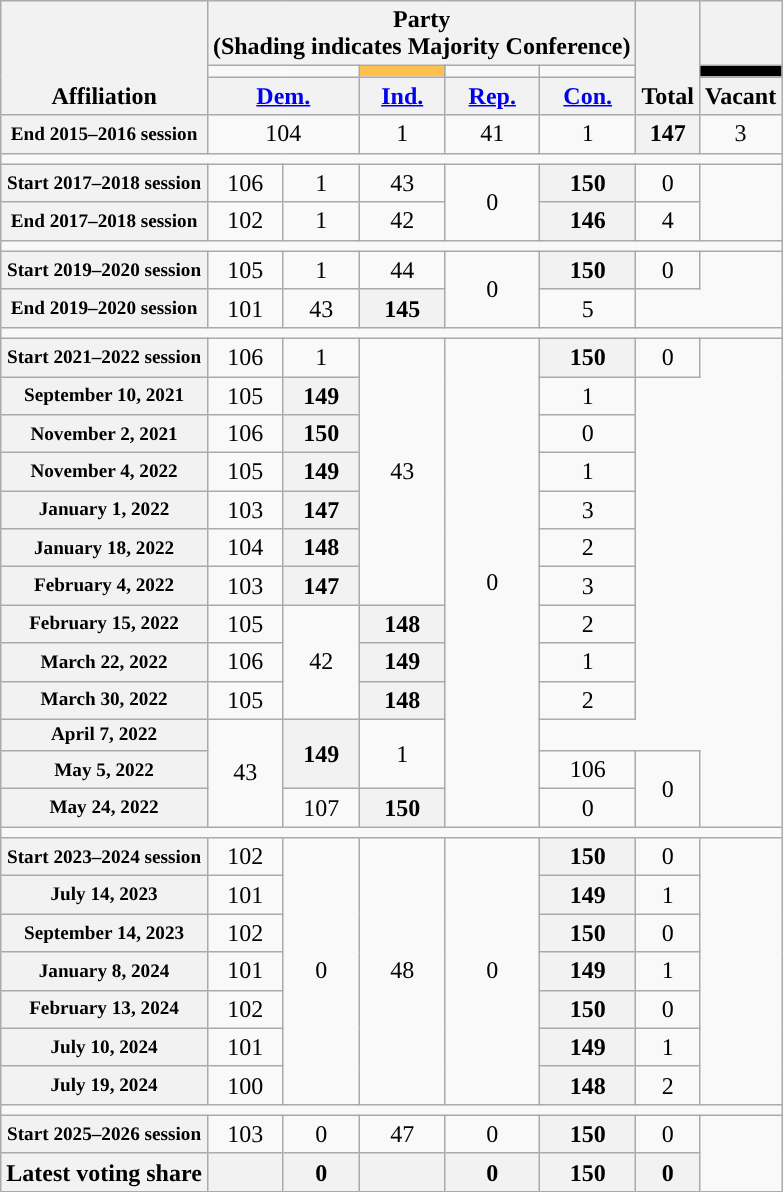<table class=wikitable style="text-align:center">
<tr style="vertical-align:bottom;">
<th rowspan=3>Affiliation</th>
<th colspan=5>Party <div>(Shading indicates Majority Conference)</div></th>
<th rowspan=3>Total</th>
<th></th>
</tr>
<tr style="height:5px">
<td colspan=2 style="background-color:"></td>
<td style="background:#ffc14e;"></td>
<td style="background-color:"></td>
<td style="background-color:"></td>
<td style="background:black;"></td>
</tr>
<tr>
<th colspan=2><a href='#'>Dem.</a></th>
<th><a href='#'>Ind.</a></th>
<th><a href='#'>Rep.</a></th>
<th><a href='#'>Con.</a></th>
<th>Vacant</th>
</tr>
<tr>
<th nowrap style="font-size:80%">End 2015–2016 session</th>
<td colspan=2 >104</td>
<td>1</td>
<td>41</td>
<td>1</td>
<th>147</th>
<td>3</td>
</tr>
<tr>
<td colspan=8></td>
</tr>
<tr>
<th nowrap style="font-size:80%">Start 2017–2018 session</th>
<td>106</td>
<td>1</td>
<td>43</td>
<td rowspan=2>0</td>
<th>150</th>
<td>0</td>
</tr>
<tr>
<th nowrap style="font-size:80%">End 2017–2018 session</th>
<td>102</td>
<td>1</td>
<td>42</td>
<th>146</th>
<td>4</td>
</tr>
<tr>
<td colspan=8></td>
</tr>
<tr>
<th nowrap style="font-size:80%">Start 2019–2020 session</th>
<td>105</td>
<td>1</td>
<td>44</td>
<td rowspan=2>0</td>
<th>150</th>
<td>0</td>
</tr>
<tr>
<th nowrap style="font-size:80%">End 2019–2020 session</th>
<td>101</td>
<td>43</td>
<th>145</th>
<td>5</td>
</tr>
<tr>
<td colspan=8></td>
</tr>
<tr>
<th nowrap style="font-size:80%">Start 2021–2022 session</th>
<td>106</td>
<td>1</td>
<td rowspan=7>43</td>
<td rowspan=13>0</td>
<th>150</th>
<td>0</td>
</tr>
<tr>
<th nowrap style="font-size:80%">September 10, 2021</th>
<td>105</td>
<th>149</th>
<td>1</td>
</tr>
<tr>
<th nowrap style="font-size:80%">November 2, 2021</th>
<td>106</td>
<th>150</th>
<td>0</td>
</tr>
<tr>
<th nowrap style="font-size:80%">November 4, 2022</th>
<td>105</td>
<th>149</th>
<td>1</td>
</tr>
<tr>
<th nowrap style="font-size:80%">January 1, 2022</th>
<td>103</td>
<th>147</th>
<td>3</td>
</tr>
<tr>
<th nowrap style="font-size:80%">January 18, 2022</th>
<td>104</td>
<th>148</th>
<td>2</td>
</tr>
<tr>
<th nowrap style="font-size:80%">February 4, 2022</th>
<td>103</td>
<th>147</th>
<td>3</td>
</tr>
<tr>
<th nowrap style="font-size:80%">February 15, 2022</th>
<td>105</td>
<td rowspan=3>42</td>
<th>148</th>
<td>2</td>
</tr>
<tr>
<th nowrap style="font-size:80%">March 22, 2022</th>
<td>106</td>
<th>149</th>
<td>1</td>
</tr>
<tr>
<th nowrap style="font-size:80%">March 30, 2022</th>
<td>105</td>
<th>148</th>
<td>2</td>
</tr>
<tr>
<th nowrap style="font-size:80%">April 7, 2022</th>
<td rowspan=3>43</td>
<th rowspan=2>149</th>
<td rowspan=2>1</td>
</tr>
<tr>
<th nowrap style="font-size:80%">May 5, 2022</th>
<td>106</td>
<td rowspan = 2>0</td>
</tr>
<tr>
<th nowrap style="font-size:80%">May 24, 2022</th>
<td>107</td>
<th>150</th>
<td>0</td>
</tr>
<tr>
<td colspan=8></td>
</tr>
<tr>
<th nowrap style="font-size:80%">Start 2023–2024 session</th>
<td>102</td>
<td rowspan=7>0</td>
<td rowspan=7>48</td>
<td rowspan=7>0</td>
<th>150</th>
<td>0</td>
</tr>
<tr>
<th nowrap style="font-size:80%">July 14, 2023</th>
<td>101</td>
<th>149</th>
<td>1</td>
</tr>
<tr>
<th nowrap style="font-size:80%">September 14, 2023</th>
<td>102</td>
<th>150</th>
<td>0</td>
</tr>
<tr>
<th nowrap style="font-size:80%">January 8, 2024</th>
<td>101</td>
<th>149</th>
<td>1</td>
</tr>
<tr>
<th nowrap style="font-size:80%">February 13, 2024</th>
<td>102</td>
<th>150</th>
<td>0</td>
</tr>
<tr>
<th nowrap style="font-size:80%">July 10, 2024</th>
<td>101</td>
<th>149</th>
<td>1</td>
</tr>
<tr>
<th nowrap style="font-size:80%">July 19, 2024</th>
<td>100</td>
<th>148</th>
<td>2</td>
</tr>
<tr>
<td colspan=8></td>
</tr>
<tr>
<th nowrap style="font-size:80%">Start 2025–2026 session</th>
<td>103</td>
<td rowspan=1>0</td>
<td rowspan=1>47</td>
<td rowspan=1>0</td>
<th>150</th>
<td>0</td>
</tr>
<tr>
<th>Latest voting share</th>
<th></th>
<th rowspan=1>0</th>
<th></th>
<th rowspan=1>0</th>
<th rowspan=1>150</th>
<th rowspan=1>0</th>
</tr>
</table>
